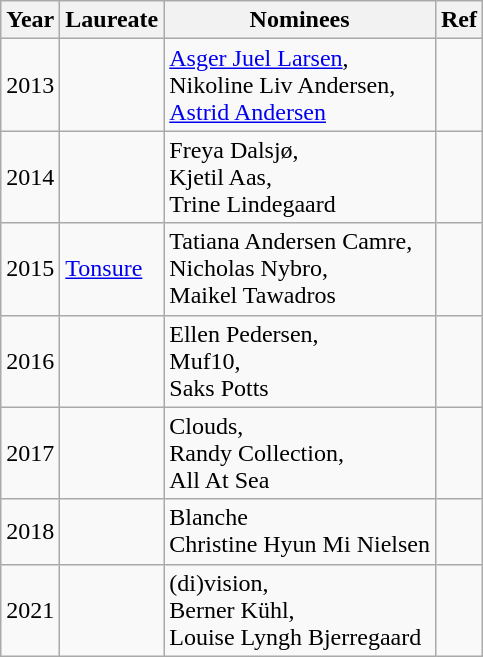<table align="center" class="wikitable sortable">
<tr>
<th>Year</th>
<th>Laureate</th>
<th>Nominees</th>
<th>Ref</th>
</tr>
<tr>
<td>2013</td>
<td></td>
<td><a href='#'>Asger Juel Larsen</a>,<br> Nikoline Liv Andersen,<br> <a href='#'>Astrid Andersen</a></td>
<td></td>
</tr>
<tr>
<td>2014</td>
<td></td>
<td>Freya Dalsjø, <br>Kjetil Aas, <br> Trine Lindegaard</td>
<td></td>
</tr>
<tr>
<td>2015</td>
<td><a href='#'>Tonsure</a></td>
<td>Tatiana Andersen Camre, <br>Nicholas Nybro, <br> Maikel Tawadros</td>
<td></td>
</tr>
<tr>
<td>2016</td>
<td></td>
<td>Ellen Pedersen,<br> Muf10, <br> Saks Potts</td>
<td></td>
</tr>
<tr>
<td>2017</td>
<td></td>
<td>Clouds,<br>Randy Collection,<br> All At Sea</td>
<td></td>
</tr>
<tr>
<td>2018</td>
<td></td>
<td>Blanche <br> Christine Hyun Mi Nielsen</td>
<td></td>
</tr>
<tr>
<td>2021</td>
<td></td>
<td>(di)vision,<br>Berner Kühl,<br>Louise Lyngh Bjerregaard</td>
</tr>
</table>
